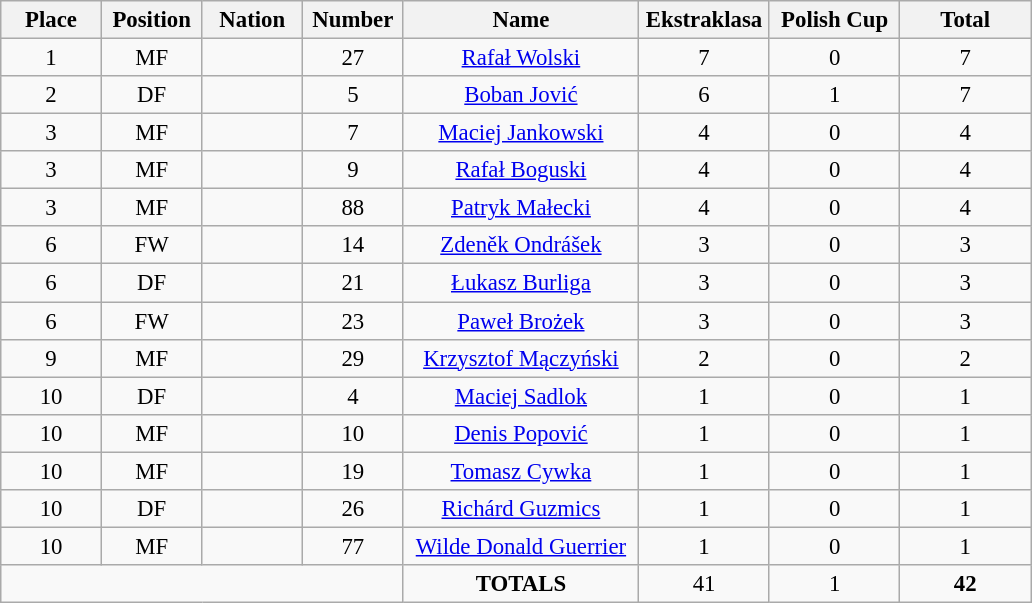<table class="wikitable" style="font-size: 95%; text-align: center;">
<tr>
<th width=60>Place</th>
<th width=60>Position</th>
<th width=60>Nation</th>
<th width=60>Number</th>
<th width=150>Name</th>
<th width=80>Ekstraklasa</th>
<th width=80>Polish Cup</th>
<th width=80><strong>Total</strong></th>
</tr>
<tr>
<td>1</td>
<td>MF</td>
<td></td>
<td>27</td>
<td><a href='#'>Rafał Wolski</a></td>
<td>7</td>
<td>0</td>
<td>7</td>
</tr>
<tr>
<td>2</td>
<td>DF</td>
<td></td>
<td>5</td>
<td><a href='#'>Boban Jović</a></td>
<td>6</td>
<td>1</td>
<td>7</td>
</tr>
<tr>
<td>3</td>
<td>MF</td>
<td></td>
<td>7</td>
<td><a href='#'>Maciej Jankowski</a></td>
<td>4</td>
<td>0</td>
<td>4</td>
</tr>
<tr>
<td>3</td>
<td>MF</td>
<td></td>
<td>9</td>
<td><a href='#'>Rafał Boguski</a></td>
<td>4</td>
<td>0</td>
<td>4</td>
</tr>
<tr>
<td>3</td>
<td>MF</td>
<td></td>
<td>88</td>
<td><a href='#'>Patryk Małecki</a></td>
<td>4</td>
<td>0</td>
<td>4</td>
</tr>
<tr>
<td>6</td>
<td>FW</td>
<td></td>
<td>14</td>
<td><a href='#'>Zdeněk Ondrášek</a></td>
<td>3</td>
<td>0</td>
<td>3</td>
</tr>
<tr>
<td>6</td>
<td>DF</td>
<td></td>
<td>21</td>
<td><a href='#'>Łukasz Burliga</a></td>
<td>3</td>
<td>0</td>
<td>3</td>
</tr>
<tr>
<td>6</td>
<td>FW</td>
<td></td>
<td>23</td>
<td><a href='#'>Paweł Brożek</a></td>
<td>3</td>
<td>0</td>
<td>3</td>
</tr>
<tr>
<td>9</td>
<td>MF</td>
<td></td>
<td>29</td>
<td><a href='#'>Krzysztof Mączyński</a></td>
<td>2</td>
<td>0</td>
<td>2</td>
</tr>
<tr>
<td>10</td>
<td>DF</td>
<td></td>
<td>4</td>
<td><a href='#'>Maciej Sadlok</a></td>
<td>1</td>
<td>0</td>
<td>1</td>
</tr>
<tr>
<td>10</td>
<td>MF</td>
<td></td>
<td>10</td>
<td><a href='#'>Denis Popović</a></td>
<td>1</td>
<td>0</td>
<td>1</td>
</tr>
<tr>
<td>10</td>
<td>MF</td>
<td></td>
<td>19</td>
<td><a href='#'>Tomasz Cywka</a></td>
<td>1</td>
<td>0</td>
<td>1</td>
</tr>
<tr>
<td>10</td>
<td>DF</td>
<td></td>
<td>26</td>
<td><a href='#'>Richárd Guzmics</a></td>
<td>1</td>
<td>0</td>
<td>1</td>
</tr>
<tr>
<td>10</td>
<td>MF</td>
<td></td>
<td>77</td>
<td><a href='#'>Wilde Donald Guerrier</a></td>
<td>1</td>
<td>0</td>
<td>1</td>
</tr>
<tr>
<td colspan="4"></td>
<td><strong>TOTALS</strong></td>
<td>41</td>
<td>1</td>
<td><strong>42</strong></td>
</tr>
</table>
